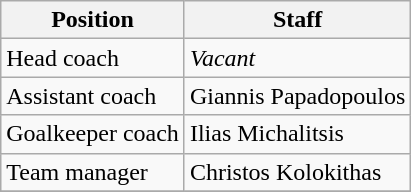<table class="wikitable">
<tr>
<th>Position</th>
<th>Staff</th>
</tr>
<tr>
<td>Head coach</td>
<td><em>Vacant</em></td>
</tr>
<tr>
<td>Assistant coach</td>
<td> Giannis Papadopoulos</td>
</tr>
<tr>
<td>Goalkeeper coach</td>
<td> Ilias Michalitsis</td>
</tr>
<tr>
<td>Team manager</td>
<td> Christos Kolokithas</td>
</tr>
<tr>
</tr>
</table>
